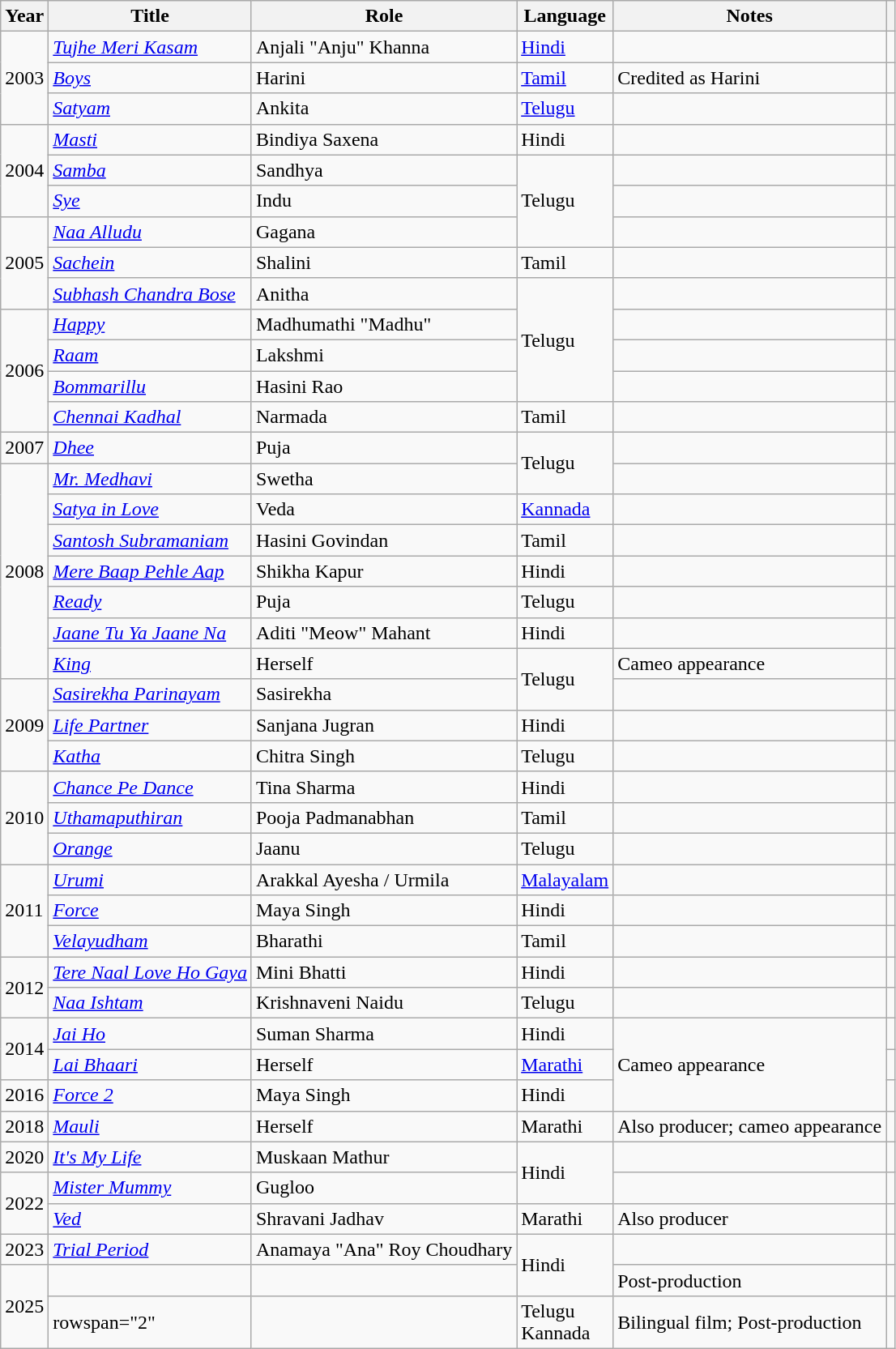<table class="wikitable sortable">
<tr>
<th>Year</th>
<th>Title</th>
<th>Role</th>
<th>Language</th>
<th class="unsortable">Notes</th>
<th class="unsortable"></th>
</tr>
<tr>
<td rowspan="3">2003</td>
<td><em><a href='#'>Tujhe Meri Kasam</a></em></td>
<td>Anjali "Anju" Khanna</td>
<td><a href='#'>Hindi</a></td>
<td></td>
<td></td>
</tr>
<tr>
<td><em><a href='#'>Boys</a></em></td>
<td>Harini</td>
<td><a href='#'>Tamil</a></td>
<td>Credited as Harini</td>
<td></td>
</tr>
<tr>
<td><em><a href='#'>Satyam</a></em></td>
<td>Ankita</td>
<td><a href='#'>Telugu</a></td>
<td></td>
<td></td>
</tr>
<tr>
<td rowspan="3">2004</td>
<td><em><a href='#'>Masti</a></em></td>
<td>Bindiya Saxena</td>
<td>Hindi</td>
<td></td>
<td></td>
</tr>
<tr>
<td><em><a href='#'>Samba</a></em></td>
<td>Sandhya</td>
<td rowspan="3">Telugu</td>
<td></td>
<td></td>
</tr>
<tr>
<td><em><a href='#'>Sye</a></em></td>
<td>Indu</td>
<td></td>
<td></td>
</tr>
<tr>
<td rowspan="3">2005</td>
<td><em><a href='#'>Naa Alludu</a></em></td>
<td>Gagana</td>
<td></td>
<td></td>
</tr>
<tr>
<td><em><a href='#'>Sachein</a></em></td>
<td>Shalini</td>
<td>Tamil</td>
<td></td>
<td></td>
</tr>
<tr>
<td><em><a href='#'>Subhash Chandra Bose</a></em></td>
<td>Anitha</td>
<td rowspan="4">Telugu</td>
<td></td>
<td></td>
</tr>
<tr>
<td rowspan="4">2006</td>
<td><em><a href='#'>Happy</a></em></td>
<td>Madhumathi "Madhu"</td>
<td></td>
<td></td>
</tr>
<tr>
<td><em><a href='#'>Raam</a></em></td>
<td>Lakshmi</td>
<td></td>
<td></td>
</tr>
<tr>
<td><em><a href='#'>Bommarillu</a></em></td>
<td>Hasini Rao</td>
<td></td>
<td></td>
</tr>
<tr>
<td><em><a href='#'>Chennai Kadhal</a></em></td>
<td>Narmada</td>
<td>Tamil</td>
<td></td>
<td></td>
</tr>
<tr>
<td>2007</td>
<td><em><a href='#'>Dhee</a></em></td>
<td>Puja</td>
<td rowspan="2">Telugu</td>
<td></td>
<td></td>
</tr>
<tr>
<td rowspan="7">2008</td>
<td><em><a href='#'>Mr. Medhavi</a></em></td>
<td>Swetha</td>
<td></td>
<td></td>
</tr>
<tr>
<td><em><a href='#'>Satya in Love</a></em></td>
<td>Veda</td>
<td><a href='#'>Kannada</a></td>
<td></td>
<td></td>
</tr>
<tr>
<td><em><a href='#'>Santosh Subramaniam</a></em></td>
<td>Hasini Govindan</td>
<td>Tamil</td>
<td></td>
<td></td>
</tr>
<tr>
<td><em><a href='#'>Mere Baap Pehle Aap</a></em></td>
<td>Shikha Kapur</td>
<td>Hindi</td>
<td></td>
<td></td>
</tr>
<tr>
<td><em><a href='#'>Ready</a></em></td>
<td>Puja</td>
<td>Telugu</td>
<td></td>
<td></td>
</tr>
<tr>
<td><em><a href='#'>Jaane Tu Ya Jaane Na</a></em></td>
<td>Aditi "Meow" Mahant</td>
<td>Hindi</td>
<td></td>
<td></td>
</tr>
<tr>
<td><em><a href='#'>King</a></em></td>
<td>Herself</td>
<td rowspan="2">Telugu</td>
<td>Cameo appearance</td>
<td></td>
</tr>
<tr>
<td rowspan="3">2009</td>
<td><em><a href='#'>Sasirekha Parinayam</a></em></td>
<td>Sasirekha</td>
<td></td>
<td></td>
</tr>
<tr>
<td><em><a href='#'>Life Partner</a></em></td>
<td>Sanjana Jugran</td>
<td>Hindi</td>
<td></td>
<td></td>
</tr>
<tr>
<td><em><a href='#'>Katha</a></em></td>
<td>Chitra Singh</td>
<td>Telugu</td>
<td></td>
<td></td>
</tr>
<tr>
<td rowspan="3">2010</td>
<td><em><a href='#'>Chance Pe Dance</a></em></td>
<td>Tina Sharma</td>
<td>Hindi</td>
<td></td>
<td></td>
</tr>
<tr>
<td><em><a href='#'>Uthamaputhiran</a></em></td>
<td>Pooja Padmanabhan</td>
<td>Tamil</td>
<td></td>
<td></td>
</tr>
<tr>
<td><em><a href='#'>Orange</a></em></td>
<td>Jaanu</td>
<td>Telugu</td>
<td></td>
<td></td>
</tr>
<tr>
<td rowspan="3">2011</td>
<td><em><a href='#'>Urumi</a></em></td>
<td>Arakkal Ayesha / Urmila</td>
<td><a href='#'>Malayalam</a></td>
<td></td>
<td></td>
</tr>
<tr>
<td><em><a href='#'>Force</a></em></td>
<td>Maya Singh</td>
<td>Hindi</td>
<td></td>
<td></td>
</tr>
<tr>
<td><em><a href='#'>Velayudham</a></em></td>
<td>Bharathi</td>
<td>Tamil</td>
<td></td>
<td></td>
</tr>
<tr>
<td rowspan="2">2012</td>
<td><em><a href='#'>Tere Naal Love Ho Gaya</a></em></td>
<td>Mini Bhatti</td>
<td>Hindi</td>
<td></td>
<td></td>
</tr>
<tr>
<td><em><a href='#'>Naa Ishtam</a></em></td>
<td>Krishnaveni Naidu</td>
<td>Telugu</td>
<td></td>
<td></td>
</tr>
<tr>
<td rowspan="2">2014</td>
<td><em><a href='#'>Jai Ho</a></em></td>
<td>Suman Sharma</td>
<td>Hindi</td>
<td rowspan="3">Cameo appearance</td>
<td></td>
</tr>
<tr>
<td><em><a href='#'>Lai Bhaari</a></em></td>
<td>Herself</td>
<td><a href='#'>Marathi</a></td>
<td></td>
</tr>
<tr>
<td>2016</td>
<td><em><a href='#'>Force 2</a></em></td>
<td>Maya Singh</td>
<td>Hindi</td>
<td></td>
</tr>
<tr>
<td>2018</td>
<td><em><a href='#'>Mauli</a></em></td>
<td>Herself</td>
<td>Marathi</td>
<td>Also producer; cameo appearance</td>
<td></td>
</tr>
<tr>
<td>2020</td>
<td><em><a href='#'>It's My Life</a></em></td>
<td>Muskaan Mathur</td>
<td rowspan="2">Hindi</td>
<td></td>
<td></td>
</tr>
<tr>
<td rowspan='2'>2022</td>
<td><em><a href='#'>Mister Mummy</a></em></td>
<td>Gugloo</td>
<td></td>
<td></td>
</tr>
<tr>
<td><em><a href='#'>Ved</a></em></td>
<td>Shravani Jadhav</td>
<td>Marathi</td>
<td>Also producer</td>
<td></td>
</tr>
<tr>
<td>2023</td>
<td><em><a href='#'>Trial Period</a></em></td>
<td>Anamaya "Ana" Roy Choudhary</td>
<td rowspan="2">Hindi</td>
<td></td>
<td></td>
</tr>
<tr>
<td rowspan="2">2025</td>
<td></td>
<td></td>
<td>Post-production</td>
<td></td>
</tr>
<tr>
<td>rowspan="2" </td>
<td></td>
<td>Telugu<br>Kannada</td>
<td>Bilingual film; Post-production</td>
<td></td>
</tr>
</table>
